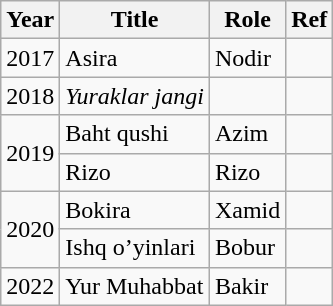<table class="wikitable sortable">
<tr>
<th>Year</th>
<th>Title</th>
<th>Role</th>
<th>Ref</th>
</tr>
<tr>
<td>2017</td>
<td>Asira</td>
<td>Nodir</td>
<td></td>
</tr>
<tr>
<td>2018</td>
<td><em>Yuraklar jangi</em></td>
<td></td>
<td></td>
</tr>
<tr>
<td rowspan="2">2019</td>
<td>Baht qushi</td>
<td>Azim</td>
<td></td>
</tr>
<tr>
<td>Rizo</td>
<td>Rizo</td>
<td></td>
</tr>
<tr>
<td rowspan="2">2020</td>
<td>Bokira</td>
<td>Xamid</td>
<td></td>
</tr>
<tr>
<td>Ishq o’yinlari</td>
<td>Bobur</td>
<td></td>
</tr>
<tr>
<td>2022</td>
<td>Yur Muhabbat</td>
<td>Bakir</td>
<td></td>
</tr>
</table>
